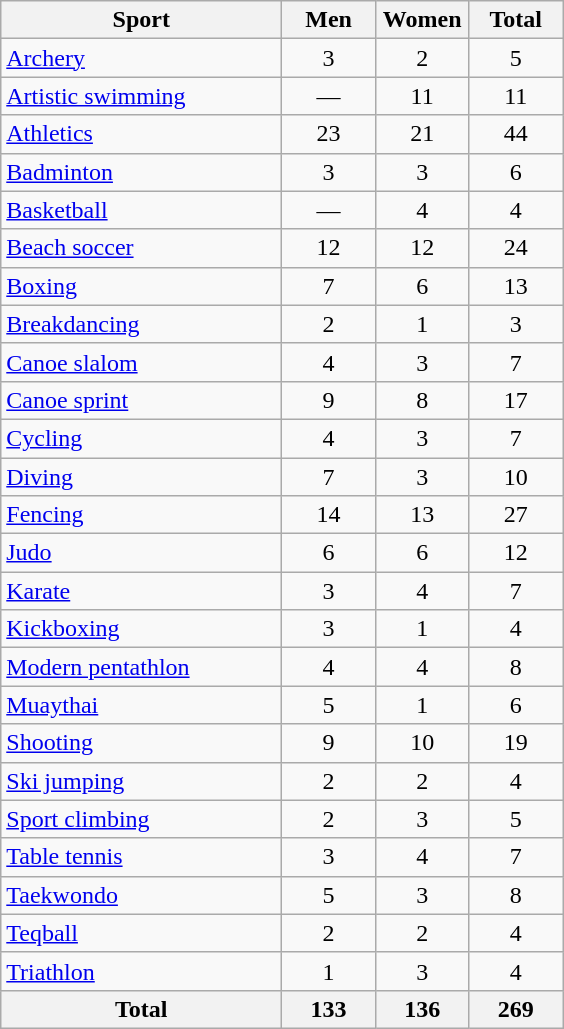<table class="wikitable sortable" style="text-align:center;">
<tr>
<th width=180>Sport</th>
<th width=55>Men</th>
<th width=55>Women</th>
<th width=55>Total</th>
</tr>
<tr>
<td align=left><a href='#'>Archery</a></td>
<td>3</td>
<td>2</td>
<td>5</td>
</tr>
<tr>
<td align=left><a href='#'>Artistic swimming</a></td>
<td>—</td>
<td>11</td>
<td>11</td>
</tr>
<tr>
<td align=left><a href='#'>Athletics</a></td>
<td>23</td>
<td>21</td>
<td>44</td>
</tr>
<tr>
<td align=left><a href='#'>Badminton</a></td>
<td>3</td>
<td>3</td>
<td>6</td>
</tr>
<tr>
<td align=left><a href='#'>Basketball</a></td>
<td>—</td>
<td>4</td>
<td>4</td>
</tr>
<tr>
<td align=left><a href='#'>Beach soccer</a></td>
<td>12</td>
<td>12</td>
<td>24</td>
</tr>
<tr>
<td align=left><a href='#'>Boxing</a></td>
<td>7</td>
<td>6</td>
<td>13</td>
</tr>
<tr>
<td align=left><a href='#'>Breakdancing</a></td>
<td>2</td>
<td>1</td>
<td>3</td>
</tr>
<tr>
<td align=left><a href='#'>Canoe slalom</a></td>
<td>4</td>
<td>3</td>
<td>7</td>
</tr>
<tr>
<td align=left><a href='#'>Canoe sprint</a></td>
<td>9</td>
<td>8</td>
<td>17</td>
</tr>
<tr>
<td align=left><a href='#'>Cycling</a></td>
<td>4</td>
<td>3</td>
<td>7</td>
</tr>
<tr>
<td align=left><a href='#'>Diving</a></td>
<td>7</td>
<td>3</td>
<td>10</td>
</tr>
<tr>
<td align=left><a href='#'>Fencing</a></td>
<td>14</td>
<td>13</td>
<td>27</td>
</tr>
<tr>
<td align=left><a href='#'>Judo</a></td>
<td>6</td>
<td>6</td>
<td>12</td>
</tr>
<tr>
<td align=left><a href='#'>Karate</a></td>
<td>3</td>
<td>4</td>
<td>7</td>
</tr>
<tr>
<td align=left><a href='#'>Kickboxing</a></td>
<td>3</td>
<td>1</td>
<td>4</td>
</tr>
<tr>
<td align=left><a href='#'>Modern pentathlon</a></td>
<td>4</td>
<td>4</td>
<td>8</td>
</tr>
<tr>
<td align=left><a href='#'>Muaythai</a></td>
<td>5</td>
<td>1</td>
<td>6</td>
</tr>
<tr>
<td align=left><a href='#'>Shooting</a></td>
<td>9</td>
<td>10</td>
<td>19</td>
</tr>
<tr>
<td align=left><a href='#'>Ski jumping</a></td>
<td>2</td>
<td>2</td>
<td>4</td>
</tr>
<tr>
<td align=left><a href='#'>Sport climbing</a></td>
<td>2</td>
<td>3</td>
<td>5</td>
</tr>
<tr>
<td align=left><a href='#'>Table tennis</a></td>
<td>3</td>
<td>4</td>
<td>7</td>
</tr>
<tr>
<td align=left><a href='#'>Taekwondo</a></td>
<td>5</td>
<td>3</td>
<td>8</td>
</tr>
<tr>
<td align=left><a href='#'>Teqball</a></td>
<td>2</td>
<td>2</td>
<td>4</td>
</tr>
<tr>
<td align=left><a href='#'>Triathlon</a></td>
<td>1</td>
<td>3</td>
<td>4</td>
</tr>
<tr>
<th>Total</th>
<th>133</th>
<th>136</th>
<th>269</th>
</tr>
</table>
